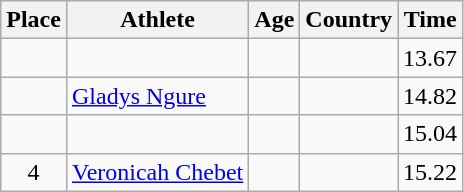<table class="wikitable mw-datatable sortable">
<tr>
<th>Place</th>
<th>Athlete</th>
<th>Age</th>
<th>Country</th>
<th>Time</th>
</tr>
<tr>
<td align=center></td>
<td></td>
<td></td>
<td></td>
<td>13.67</td>
</tr>
<tr>
<td align=center></td>
<td><a href='#'>Gladys Ngure</a></td>
<td></td>
<td></td>
<td>14.82</td>
</tr>
<tr>
<td align=center></td>
<td></td>
<td></td>
<td></td>
<td>15.04</td>
</tr>
<tr>
<td align=center>4</td>
<td><a href='#'>Veronicah Chebet</a></td>
<td></td>
<td></td>
<td>15.22</td>
</tr>
</table>
